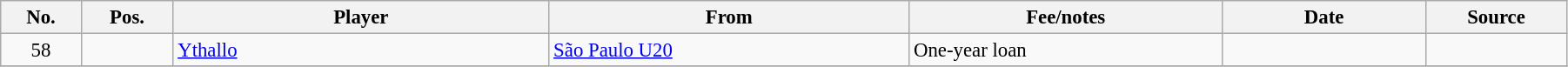<table class="wikitable sortable" style=" text-align:center; font-size:95%; width:95%; text-align:left;">
<tr>
<th>No.</th>
<th>Pos.</th>
<th scope="col" style="width: 24%;">Player</th>
<th scope="col" style="width: 23%;">From</th>
<th scope="col" style="width: 20%;">Fee/notes</th>
<th scope="col" style="width: 13%;">Date</th>
<th>Source</th>
</tr>
<tr>
<td align=center>58</td>
<td align=center></td>
<td> <a href='#'>Ythallo</a></td>
<td> <a href='#'>São Paulo U20</a></td>
<td>One-year loan</td>
<td></td>
<td></td>
</tr>
<tr>
</tr>
</table>
